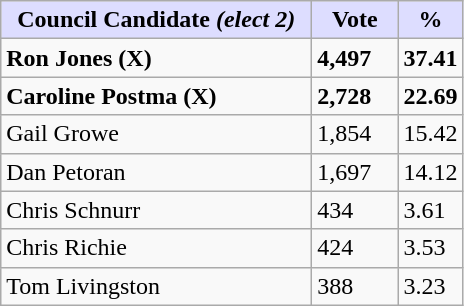<table class="wikitable sortable">
<tr>
<th style="background:#ddf; width:200px;">Council Candidate <em>(elect 2)</em></th>
<th style="background:#ddf; width:50px;">Vote</th>
<th style="background:#ddf; width:30px;">%</th>
</tr>
<tr>
<td><strong>Ron Jones (X)</strong></td>
<td><strong>4,497</strong></td>
<td><strong>37.41</strong></td>
</tr>
<tr>
<td><strong>Caroline Postma (X)</strong></td>
<td><strong>2,728</strong></td>
<td><strong>22.69</strong></td>
</tr>
<tr>
<td>Gail Growe</td>
<td>1,854</td>
<td>15.42</td>
</tr>
<tr>
<td>Dan Petoran</td>
<td>1,697</td>
<td>14.12</td>
</tr>
<tr>
<td>Chris Schnurr</td>
<td>434</td>
<td>3.61</td>
</tr>
<tr>
<td>Chris Richie</td>
<td>424</td>
<td>3.53</td>
</tr>
<tr>
<td>Tom Livingston</td>
<td>388</td>
<td>3.23</td>
</tr>
</table>
